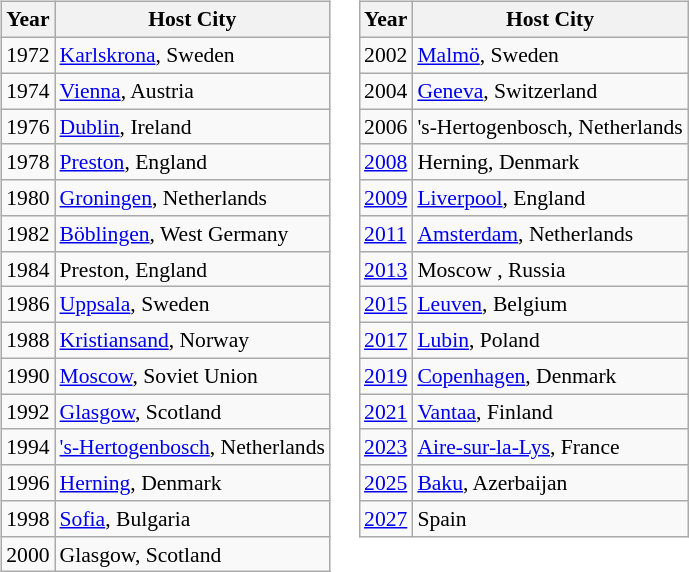<table>
<tr>
<td><br><table class="wikitable" style="font-size:90%">
<tr>
<th>Year</th>
<th>Host City</th>
</tr>
<tr>
<td>1972</td>
<td><a href='#'>Karlskrona</a>, Sweden</td>
</tr>
<tr>
<td>1974</td>
<td><a href='#'>Vienna</a>, Austria</td>
</tr>
<tr>
<td>1976</td>
<td><a href='#'>Dublin</a>, Ireland</td>
</tr>
<tr>
<td>1978</td>
<td><a href='#'>Preston</a>, England</td>
</tr>
<tr>
<td>1980</td>
<td><a href='#'>Groningen</a>, Netherlands</td>
</tr>
<tr>
<td>1982</td>
<td><a href='#'>Böblingen</a>, West Germany</td>
</tr>
<tr>
<td>1984</td>
<td>Preston, England</td>
</tr>
<tr>
<td>1986</td>
<td><a href='#'>Uppsala</a>, Sweden</td>
</tr>
<tr>
<td>1988</td>
<td><a href='#'>Kristiansand</a>, Norway</td>
</tr>
<tr>
<td>1990</td>
<td><a href='#'>Moscow</a>, Soviet Union</td>
</tr>
<tr>
<td>1992</td>
<td><a href='#'>Glasgow</a>, Scotland</td>
</tr>
<tr>
<td>1994</td>
<td><a href='#'>'s-Hertogenbosch</a>, Netherlands</td>
</tr>
<tr>
<td>1996</td>
<td><a href='#'>Herning</a>, Denmark</td>
</tr>
<tr>
<td>1998</td>
<td><a href='#'>Sofia</a>, Bulgaria</td>
</tr>
<tr>
<td>2000</td>
<td>Glasgow, Scotland</td>
</tr>
</table>
</td>
<td valign=top><br><table class="wikitable" style="font-size:90%">
<tr>
<th>Year</th>
<th>Host City</th>
</tr>
<tr>
<td>2002</td>
<td><a href='#'>Malmö</a>, Sweden</td>
</tr>
<tr>
<td>2004</td>
<td><a href='#'>Geneva</a>, Switzerland</td>
</tr>
<tr>
<td>2006</td>
<td>'s-Hertogenbosch, Netherlands</td>
</tr>
<tr>
<td><a href='#'>2008</a></td>
<td>Herning, Denmark</td>
</tr>
<tr>
<td><a href='#'>2009</a></td>
<td><a href='#'>Liverpool</a>, England</td>
</tr>
<tr>
<td><a href='#'>2011</a></td>
<td><a href='#'>Amsterdam</a>, Netherlands</td>
</tr>
<tr>
<td><a href='#'>2013</a></td>
<td>Moscow , Russia</td>
</tr>
<tr>
<td><a href='#'>2015</a></td>
<td><a href='#'>Leuven</a>, Belgium</td>
</tr>
<tr>
<td><a href='#'>2017</a></td>
<td><a href='#'>Lubin</a>, Poland</td>
</tr>
<tr>
<td><a href='#'>2019</a></td>
<td><a href='#'>Copenhagen</a>, Denmark</td>
</tr>
<tr>
<td><a href='#'>2021</a></td>
<td><a href='#'>Vantaa</a>, Finland</td>
</tr>
<tr>
<td><a href='#'>2023</a></td>
<td><a href='#'>Aire-sur-la-Lys</a>, France</td>
</tr>
<tr>
<td><a href='#'>2025</a></td>
<td><a href='#'>Baku</a>, Azerbaijan</td>
</tr>
<tr>
<td><a href='#'>2027</a></td>
<td>Spain</td>
</tr>
</table>
</td>
</tr>
</table>
